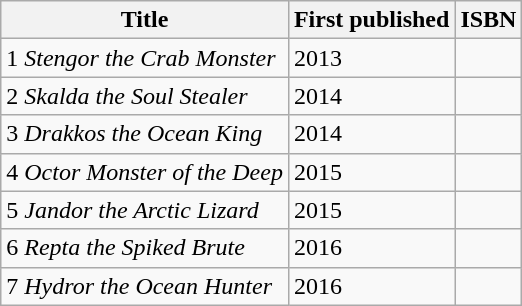<table class="wikitable sortable nowraplinls">
<tr>
<th scope="col">Title</th>
<th scope="col">First published</th>
<th scope="col">ISBN</th>
</tr>
<tr>
<td>1 <em>Stengor the Crab Monster</em></td>
<td>2013</td>
<td></td>
</tr>
<tr>
<td>2 <em>Skalda the Soul Stealer</em></td>
<td>2014</td>
<td></td>
</tr>
<tr>
<td>3 <em>Drakkos the Ocean King</em></td>
<td>2014</td>
<td></td>
</tr>
<tr>
<td>4 <em>Octor Monster of the Deep</em></td>
<td>2015</td>
<td></td>
</tr>
<tr>
<td>5 <em>Jandor the Arctic Lizard</em></td>
<td>2015</td>
<td></td>
</tr>
<tr>
<td>6 <em>Repta the Spiked Brute</em></td>
<td>2016</td>
<td></td>
</tr>
<tr>
<td>7 <em>Hydror the Ocean Hunter</em></td>
<td>2016</td>
<td></td>
</tr>
</table>
